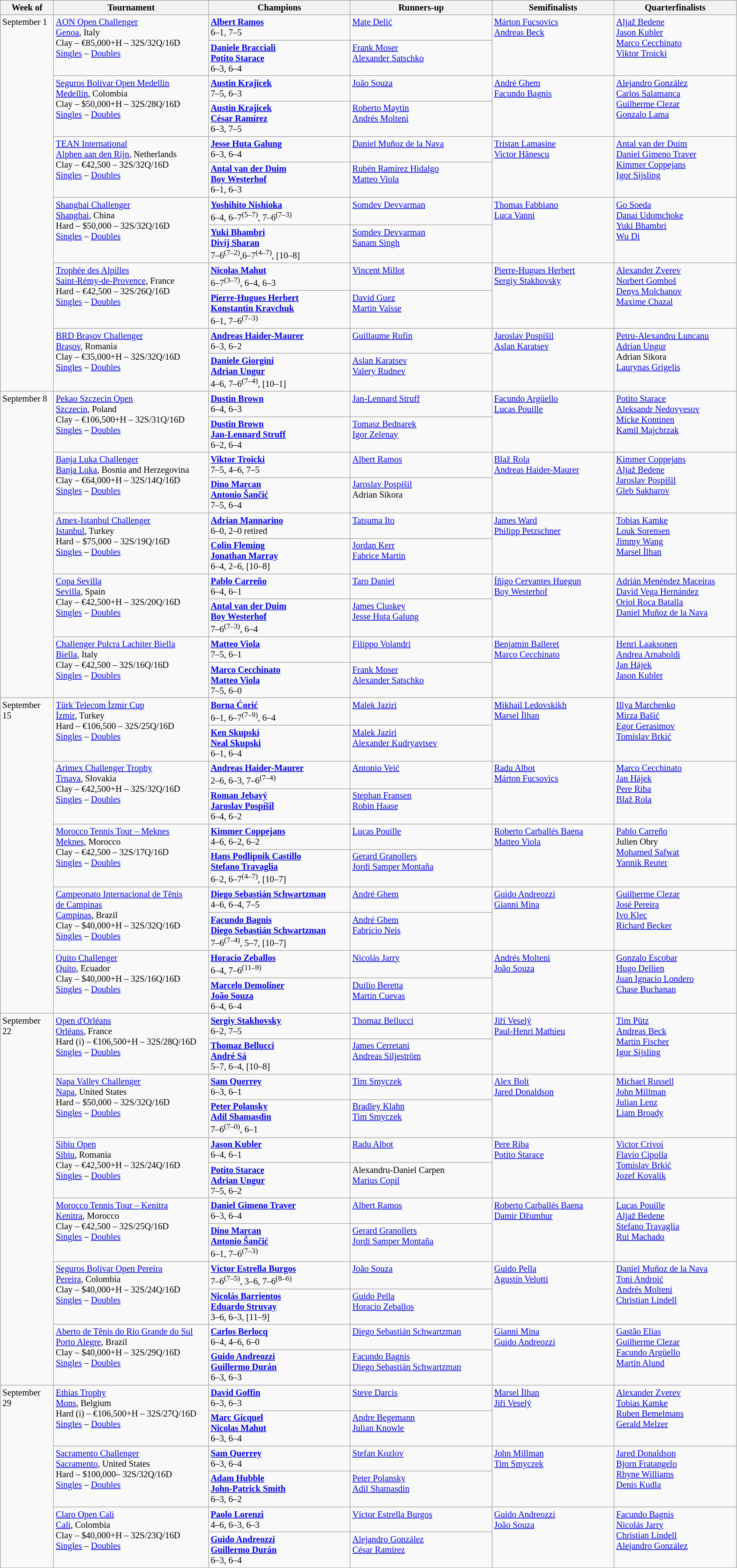<table class="wikitable" style="font-size:85%;">
<tr>
<th width="75">Week of</th>
<th width="230">Tournament</th>
<th width="210">Champions</th>
<th width="210">Runners-up</th>
<th width="180">Semifinalists</th>
<th width="180">Quarterfinalists</th>
</tr>
<tr valign=top>
<td rowspan=12>September 1</td>
<td rowspan=2><a href='#'>AON Open Challenger</a><br><a href='#'>Genoa</a>, Italy<br>Clay – €85,000+H – 32S/32Q/16D<br><a href='#'>Singles</a> – <a href='#'>Doubles</a></td>
<td> <strong><a href='#'>Albert Ramos</a></strong> <br>6–1, 7–5</td>
<td> <a href='#'>Mate Delić</a></td>
<td rowspan=2> <a href='#'>Márton Fucsovics</a> <br>  <a href='#'>Andreas Beck</a></td>
<td rowspan=2> <a href='#'>Aljaž Bedene</a> <br> <a href='#'>Jason Kubler</a> <br> <a href='#'>Marco Cecchinato</a> <br>  <a href='#'>Viktor Troicki</a></td>
</tr>
<tr valign=top>
<td> <strong><a href='#'>Daniele Bracciali</a></strong> <br>  <strong><a href='#'>Potito Starace</a></strong> <br> 6–3, 6–4</td>
<td> <a href='#'>Frank Moser</a> <br>  <a href='#'>Alexander Satschko</a></td>
</tr>
<tr valign=top>
<td rowspan=2><a href='#'>Seguros Bolívar Open Medellín</a><br><a href='#'>Medellín</a>, Colombia<br>Clay – $50,000+H – 32S/28Q/16D<br> <a href='#'>Singles</a> – <a href='#'>Doubles</a></td>
<td> <strong><a href='#'>Austin Krajicek</a></strong> <br> 7–5, 6–3</td>
<td> <a href='#'>João Souza</a></td>
<td rowspan=2> <a href='#'>André Ghem</a> <br>  <a href='#'>Facundo Bagnis</a></td>
<td rowspan=2> <a href='#'>Alejandro González</a> <br> <a href='#'>Carlos Salamanca</a><br> <a href='#'>Guilherme Clezar</a> <br>  <a href='#'>Gonzalo Lama</a></td>
</tr>
<tr valign=top>
<td> <strong><a href='#'>Austin Krajicek</a></strong> <br>  <strong><a href='#'>César Ramírez</a></strong><br>6–3, 7–5</td>
<td> <a href='#'>Roberto Maytín</a> <br>  <a href='#'>Andrés Molteni</a></td>
</tr>
<tr valign=top>
<td rowspan=2><a href='#'>TEAN International</a><br><a href='#'>Alphen aan den Rijn</a>, Netherlands<br>Clay – €42,500 – 32S/32Q/16D<br><a href='#'>Singles</a> – <a href='#'>Doubles</a></td>
<td> <strong><a href='#'>Jesse Huta Galung</a></strong> <br>6–3, 6–4</td>
<td> <a href='#'>Daniel Muñoz de la Nava</a></td>
<td rowspan=2> <a href='#'>Tristan Lamasine</a> <br>  <a href='#'>Victor Hănescu</a></td>
<td rowspan=2> <a href='#'>Antal van der Duim</a> <br> <a href='#'>Daniel Gimeno Traver</a> <br> <a href='#'>Kimmer Coppejans</a> <br>  <a href='#'>Igor Sijsling</a></td>
</tr>
<tr valign=top>
<td> <strong><a href='#'>Antal van der Duim</a></strong> <br>  <strong><a href='#'>Boy Westerhof</a></strong><br>6–1, 6–3</td>
<td> <a href='#'>Rubén Ramírez Hidalgo</a> <br>  <a href='#'>Matteo Viola</a></td>
</tr>
<tr valign=top>
<td rowspan=2><a href='#'>Shanghai Challenger</a><br><a href='#'>Shanghai</a>, China<br>Hard – $50,000 – 32S/32Q/16D<br><a href='#'>Singles</a> – <a href='#'>Doubles</a></td>
<td> <strong><a href='#'>Yoshihito Nishioka</a></strong> <br>6–4, 6–7<sup>(5–7)</sup>, 7–6<sup>(7–3)</sup></td>
<td> <a href='#'>Somdev Devvarman</a></td>
<td rowspan=2> <a href='#'>Thomas Fabbiano</a> <br>  <a href='#'>Luca Vanni</a></td>
<td rowspan=2> <a href='#'>Go Soeda</a> <br> <a href='#'>Danai Udomchoke</a> <br> <a href='#'>Yuki Bhambri</a> <br>  <a href='#'>Wu Di</a></td>
</tr>
<tr valign=top>
<td> <strong><a href='#'>Yuki Bhambri</a></strong> <br>  <strong><a href='#'>Divij Sharan</a></strong> <br> 7–6<sup>(7–2)</sup>,6–7<sup>(4–7)</sup>, [10–8]</td>
<td> <a href='#'>Somdev Devvarman</a> <br>  <a href='#'>Sanam Singh</a></td>
</tr>
<tr valign=top>
<td rowspan=2><a href='#'>Trophée des Alpilles</a><br><a href='#'>Saint-Rémy-de-Provence</a>, France<br>Hard – €42,500 – 32S/26Q/16D<br><a href='#'>Singles</a> – <a href='#'>Doubles</a></td>
<td> <strong><a href='#'>Nicolas Mahut</a></strong> <br>6–7<sup>(3–7)</sup>, 6–4, 6–3</td>
<td> <a href='#'>Vincent Millot</a></td>
<td rowspan=2> <a href='#'>Pierre-Hugues Herbert</a> <br>   <a href='#'>Sergiy Stakhovsky</a></td>
<td rowspan=2> <a href='#'>Alexander Zverev</a> <br> <a href='#'>Norbert Gomboš</a> <br> <a href='#'>Denys Molchanov</a> <br>  <a href='#'>Maxime Chazal</a></td>
</tr>
<tr valign=top>
<td> <strong><a href='#'>Pierre-Hugues Herbert</a></strong> <br>  <strong><a href='#'>Konstantin Kravchuk</a></strong> <br>6–1, 7–6<sup>(7–3)</sup></td>
<td> <a href='#'>David Guez</a> <br>  <a href='#'>Martin Vaïsse</a></td>
</tr>
<tr valign=top>
<td rowspan=2><a href='#'>BRD Brașov Challenger</a><br><a href='#'>Brașov</a>, Romania<br>Clay – €35,000+H – 32S/32Q/16D<br><a href='#'>Singles</a> – <a href='#'>Doubles</a></td>
<td> <strong><a href='#'>Andreas Haider-Maurer</a></strong> <br> 6–3, 6–2</td>
<td> <a href='#'>Guillaume Rufin</a></td>
<td rowspan=2> <a href='#'>Jaroslav Pospíšil</a> <br>  <a href='#'>Aslan Karatsev</a></td>
<td rowspan=2> <a href='#'>Petru-Alexandru Luncanu</a> <br> <a href='#'>Adrian Ungur</a> <br> Adrian Sikora <br>  <a href='#'>Laurynas Grigelis</a></td>
</tr>
<tr valign=top>
<td> <strong><a href='#'>Daniele Giorgini</a></strong> <br>  <strong><a href='#'>Adrian Ungur</a></strong> <br>4–6, 7–6<sup>(7–4)</sup>, [10–1]</td>
<td> <a href='#'>Aslan Karatsev</a> <br>  <a href='#'>Valery Rudnev</a></td>
</tr>
<tr valign=top>
<td rowspan=10>September 8</td>
<td rowspan=2><a href='#'>Pekao Szczecin Open</a><br><a href='#'>Szczecin</a>, Poland<br>Clay – €106,500+H – 32S/31Q/16D<br><a href='#'>Singles</a> – <a href='#'>Doubles</a></td>
<td> <strong><a href='#'>Dustin Brown</a></strong><br>6–4, 6–3</td>
<td> <a href='#'>Jan-Lennard Struff</a></td>
<td rowspan=2> <a href='#'>Facundo Argüello</a> <br>  <a href='#'>Lucas Pouille</a></td>
<td rowspan=2> <a href='#'>Potito Starace</a> <br> <a href='#'>Aleksandr Nedovyesov</a> <br> <a href='#'>Micke Kontinen</a> <br>  <a href='#'>Kamil Majchrzak</a></td>
</tr>
<tr valign=top>
<td> <strong><a href='#'>Dustin Brown</a></strong><br> <strong><a href='#'>Jan-Lennard Struff</a></strong><br>6–2, 6–4</td>
<td> <a href='#'>Tomasz Bednarek</a><br> <a href='#'>Igor Zelenay</a></td>
</tr>
<tr valign=top>
<td rowspan=2><a href='#'>Banja Luka Challenger</a><br><a href='#'>Banja Luka</a>, Bosnia and Herzegovina<br>Clay – €64,000+H – 32S/14Q/16D<br><a href='#'>Singles</a> – <a href='#'>Doubles</a></td>
<td> <strong><a href='#'>Viktor Troicki</a></strong><br>7–5, 4–6, 7–5</td>
<td> <a href='#'>Albert Ramos</a></td>
<td rowspan=2> <a href='#'>Blaž Rola</a> <br>  <a href='#'>Andreas Haider-Maurer</a></td>
<td rowspan=2> <a href='#'>Kimmer Coppejans</a> <br> <a href='#'>Aljaž Bedene</a> <br> <a href='#'>Jaroslav Pospíšil</a> <br>  <a href='#'>Gleb Sakharov</a></td>
</tr>
<tr valign=top>
<td> <strong><a href='#'>Dino Marcan</a></strong><br> <strong><a href='#'>Antonio Šančić</a></strong><br> 7–5, 6–4</td>
<td> <a href='#'>Jaroslav Pospíšil</a><br> Adrian Sikora</td>
</tr>
<tr valign=top>
<td rowspan=2><a href='#'>Amex-Istanbul Challenger</a><br><a href='#'>Istanbul</a>, Turkey<br>Hard – $75,000 – 32S/19Q/16D<br><a href='#'>Singles</a> – <a href='#'>Doubles</a></td>
<td> <strong><a href='#'>Adrian Mannarino</a></strong><br>6–0, 2–0 retired</td>
<td> <a href='#'>Tatsuma Ito</a></td>
<td rowspan=2> <a href='#'>James Ward</a> <br>  <a href='#'>Philipp Petzschner</a></td>
<td rowspan=2> <a href='#'>Tobias Kamke</a> <br> <a href='#'>Louk Sorensen</a> <br> <a href='#'>Jimmy Wang</a> <br>  <a href='#'>Marsel İlhan</a></td>
</tr>
<tr valign=top>
<td> <strong><a href='#'>Colin Fleming</a></strong><br> <strong><a href='#'>Jonathan Marray</a></strong><br>6–4, 2–6, [10–8]</td>
<td> <a href='#'>Jordan Kerr</a><br> <a href='#'>Fabrice Martin</a></td>
</tr>
<tr valign=top>
<td rowspan=2><a href='#'>Copa Sevilla</a><br><a href='#'>Sevilla</a>, Spain<br>Clay – €42,500+H – 32S/20Q/16D<br><a href='#'>Singles</a> – <a href='#'>Doubles</a></td>
<td> <strong><a href='#'>Pablo Carreño</a></strong><br>6–4, 6–1</td>
<td> <a href='#'>Taro Daniel</a></td>
<td rowspan=2> <a href='#'>Íñigo Cervantes Huegun</a> <br>  <a href='#'>Boy Westerhof</a></td>
<td rowspan=2> <a href='#'>Adrián Menéndez Maceiras</a> <br> <a href='#'>David Vega Hernández</a> <br> <a href='#'>Oriol Roca Batalla</a> <br>  <a href='#'>Daniel Muñoz de la Nava</a></td>
</tr>
<tr valign=top>
<td> <strong><a href='#'>Antal van der Duim</a></strong><br> <strong><a href='#'>Boy Westerhof</a></strong><br>7–6<sup>(7–3)</sup>, 6–4</td>
<td> <a href='#'>James Cluskey</a><br> <a href='#'>Jesse Huta Galung</a></td>
</tr>
<tr valign=top>
<td rowspan=2><a href='#'>Challenger Pulcra Lachiter Biella</a><br><a href='#'>Biella</a>, Italy<br>Clay – €42,500 – 32S/16Q/16D<br><a href='#'>Singles</a> – <a href='#'>Doubles</a></td>
<td> <strong><a href='#'>Matteo Viola</a></strong><br>7–5, 6–1</td>
<td> <a href='#'>Filippo Volandri</a></td>
<td rowspan=2> <a href='#'>Benjamin Balleret</a> <br>  <a href='#'>Marco Cecchinato</a></td>
<td rowspan=2> <a href='#'>Henri Laaksonen</a> <br> <a href='#'>Andrea Arnaboldi</a> <br> <a href='#'>Jan Hájek</a> <br>  <a href='#'>Jason Kubler</a></td>
</tr>
<tr valign=top>
<td> <strong><a href='#'>Marco Cecchinato</a></strong><br> <strong><a href='#'>Matteo Viola</a></strong><br>7–5, 6–0</td>
<td> <a href='#'>Frank Moser</a><br> <a href='#'>Alexander Satschko</a></td>
</tr>
<tr valign=top>
<td rowspan=10>September 15</td>
<td rowspan=2><a href='#'>Türk Telecom İzmir Cup</a><br><a href='#'>İzmir</a>, Turkey<br>Hard – €106,500 – 32S/25Q/16D<br><a href='#'>Singles</a> – <a href='#'>Doubles</a></td>
<td> <strong><a href='#'>Borna Ćorić</a></strong> <br>6–1, 6–7<sup>(7–9)</sup>, 6–4</td>
<td> <a href='#'>Malek Jaziri</a></td>
<td rowspan=2> <a href='#'>Mikhail Ledovskikh</a> <br>  <a href='#'>Marsel İlhan</a></td>
<td rowspan=2> <a href='#'>Illya Marchenko</a> <br> <a href='#'>Mirza Bašić</a> <br> <a href='#'>Egor Gerasimov</a> <br> <a href='#'>Tomislav Brkić</a></td>
</tr>
<tr valign=top>
<td> <strong><a href='#'>Ken Skupski</a></strong><br> <strong><a href='#'>Neal Skupski</a></strong><br>6–1, 6–4</td>
<td> <a href='#'>Malek Jaziri</a><br> <a href='#'>Alexander Kudryavtsev</a></td>
</tr>
<tr valign=top>
<td rowspan=2><a href='#'>Arimex Challenger Trophy</a><br><a href='#'>Trnava</a>, Slovakia<br>Clay – €42,500+H – 32S/32Q/16D<br><a href='#'>Singles</a> – <a href='#'>Doubles</a></td>
<td> <strong><a href='#'>Andreas Haider-Maurer</a></strong> <br>2–6, 6–3, 7–6<sup>(7–4)</sup></td>
<td> <a href='#'>Antonio Veić</a></td>
<td rowspan=2> <a href='#'>Radu Albot</a> <br>  <a href='#'>Márton Fucsovics</a></td>
<td rowspan=2> <a href='#'>Marco Cecchinato</a> <br> <a href='#'>Jan Hájek</a> <br>  <a href='#'>Pere Riba</a> <br>  <a href='#'>Blaž Rola</a></td>
</tr>
<tr valign=top>
<td> <strong><a href='#'>Roman Jebavý</a></strong><br> <strong><a href='#'>Jaroslav Pospíšil</a></strong><br>6–4, 6–2</td>
<td> <a href='#'>Stephan Fransen</a><br> <a href='#'>Robin Haase</a></td>
</tr>
<tr valign=top>
<td rowspan=2><a href='#'>Morocco Tennis Tour – Meknes</a><br><a href='#'>Meknes</a>, Morocco<br>Clay – €42,500 – 32S/17Q/16D<br><a href='#'>Singles</a> – <a href='#'>Doubles</a></td>
<td> <strong><a href='#'>Kimmer Coppejans</a></strong><br>4–6, 6–2, 6–2</td>
<td> <a href='#'>Lucas Pouille</a></td>
<td rowspan=2> <a href='#'>Roberto Carballés Baena</a> <br>  <a href='#'>Matteo Viola</a></td>
<td rowspan=2> <a href='#'>Pablo Carreño</a> <br>  Julien Obry <br>  <a href='#'>Mohamed Safwat</a> <br>  <a href='#'>Yannik Reuter</a></td>
</tr>
<tr valign=top>
<td> <strong><a href='#'>Hans Podlipnik Castillo</a></strong><br>  <strong><a href='#'>Stefano Travaglia</a></strong><br>6–2, 6–7<sup>(4–7)</sup>, [10–7]</td>
<td> <a href='#'>Gerard Granollers</a><br> <a href='#'>Jordi Samper Montaña</a></td>
</tr>
<tr valign=top>
<td rowspan=2><a href='#'>Campeonato Internacional de Tênis <br>de Campinas</a><br><a href='#'>Campinas</a>, Brazil<br>Clay – $40,000+H – 32S/32Q/16D<br><a href='#'>Singles</a> – <a href='#'>Doubles</a></td>
<td> <strong><a href='#'>Diego Sebastián Schwartzman</a></strong><br>4–6, 6–4, 7–5</td>
<td> <a href='#'>André Ghem</a></td>
<td rowspan=2> <a href='#'>Guido Andreozzi</a> <br>  <a href='#'>Gianni Mina</a></td>
<td rowspan=2> <a href='#'>Guilherme Clezar</a> <br>  <a href='#'>José Pereira</a> <br>  <a href='#'>Ivo Klec</a> <br>  <a href='#'>Richard Becker</a></td>
</tr>
<tr valign=top>
<td> <strong><a href='#'>Facundo Bagnis</a></strong> <br>  <strong><a href='#'>Diego Sebastián Schwartzman</a></strong> <br>7–6<sup>(7–4)</sup>, 5–7, [10–7]</td>
<td> <a href='#'>André Ghem</a> <br>  <a href='#'>Fabrício Neis</a></td>
</tr>
<tr valign=top>
<td rowspan=2><a href='#'>Quito Challenger</a><br><a href='#'>Quito</a>, Ecuador<br>Clay – $40,000+H – 32S/16Q/16D<br><a href='#'>Singles</a> – <a href='#'>Doubles</a></td>
<td> <strong><a href='#'>Horacio Zeballos</a></strong><br>6–4, 7–6<sup>(11–9)</sup></td>
<td> <a href='#'>Nicolás Jarry</a></td>
<td rowspan=2> <a href='#'>Andrés Molteni</a> <br>  <a href='#'>João Souza</a></td>
<td rowspan=2> <a href='#'>Gonzalo Escobar</a> <br>  <a href='#'>Hugo Dellien</a> <br>  <a href='#'>Juan Ignacio Londero</a> <br>  <a href='#'>Chase Buchanan</a></td>
</tr>
<tr valign=top>
<td> <strong><a href='#'>Marcelo Demoliner</a></strong> <br>  <strong><a href='#'>João Souza</a></strong> <br>6–4, 6–4</td>
<td> <a href='#'>Duilio Beretta</a> <br>  <a href='#'>Martín Cuevas</a></td>
</tr>
<tr valign=top>
<td rowspan=12>September 22</td>
<td rowspan=2><a href='#'>Open d'Orléans</a><br><a href='#'>Orléans</a>, France<br>Hard (i) – €106,500+H – 32S/28Q/16D<br><a href='#'>Singles</a> – <a href='#'>Doubles</a></td>
<td> <strong><a href='#'>Sergiy Stakhovsky</a></strong><br>6–2, 7–5</td>
<td> <a href='#'>Thomaz Bellucci</a></td>
<td rowspan=2> <a href='#'>Jiří Veselý</a> <br>  <a href='#'>Paul-Henri Mathieu</a></td>
<td rowspan=2> <a href='#'>Tim Pütz</a> <br> <a href='#'>Andreas Beck</a> <br> <a href='#'>Martin Fischer</a> <br>  <a href='#'>Igor Sijsling</a></td>
</tr>
<tr valign=top>
<td> <strong><a href='#'>Thomaz Bellucci</a></strong><br>  <strong><a href='#'>André Sá</a></strong><br>5–7, 6–4, [10–8]</td>
<td> <a href='#'>James Cerretani</a> <br> <a href='#'>Andreas Siljeström</a></td>
</tr>
<tr valign=top>
<td rowspan=2><a href='#'>Napa Valley Challenger</a><br><a href='#'>Napa</a>, United States<br>Hard – $50,000 – 32S/32Q/16D<br><a href='#'>Singles</a> – <a href='#'>Doubles</a></td>
<td> <strong><a href='#'>Sam Querrey</a></strong><br>6–3, 6–1</td>
<td> <a href='#'>Tim Smyczek</a></td>
<td rowspan=2> <a href='#'>Alex Bolt</a> <br>  <a href='#'>Jared Donaldson</a></td>
<td rowspan=2> <a href='#'>Michael Russell</a> <br> <a href='#'>John Millman</a> <br> <a href='#'>Julian Lenz</a> <br>  <a href='#'>Liam Broady</a></td>
</tr>
<tr valign=top>
<td> <strong><a href='#'>Peter Polansky</a></strong> <br>  <strong><a href='#'>Adil Shamasdin</a></strong> <br>7–6<sup>(7–0)</sup>, 6–1</td>
<td> <a href='#'>Bradley Klahn</a> <br>  <a href='#'>Tim Smyczek</a></td>
</tr>
<tr valign=top>
<td rowspan=2><a href='#'>Sibiu Open</a> <br><a href='#'>Sibiu</a>, Romania <br>Clay – €42,500+H – 32S/24Q/16D <br><a href='#'>Singles</a> – <a href='#'>Doubles</a></td>
<td> <strong><a href='#'>Jason Kubler</a></strong><br>6–4, 6–1</td>
<td> <a href='#'>Radu Albot</a></td>
<td rowspan=2> <a href='#'>Pere Riba</a> <br>  <a href='#'>Potito Starace</a></td>
<td rowspan=2> <a href='#'>Victor Crivoi</a> <br> <a href='#'>Flavio Cipolla</a> <br> <a href='#'>Tomislav Brkić</a> <br>  <a href='#'>Jozef Kovalík</a></td>
</tr>
<tr valign=top>
<td> <strong><a href='#'>Potito Starace</a></strong> <br>  <strong><a href='#'>Adrian Ungur</a></strong><br>7–5, 6–2</td>
<td> Alexandru-Daniel Carpen <br> <a href='#'>Marius Copil</a></td>
</tr>
<tr valign=top>
<td rowspan=2><a href='#'>Morocco Tennis Tour – Kenitra</a><br><a href='#'>Kenitra</a>, Morocco<br>Clay – €42,500 – 32S/25Q/16D<br><a href='#'>Singles</a> – <a href='#'>Doubles</a></td>
<td> <strong><a href='#'>Daniel Gimeno Traver</a></strong><br>6–3, 6–4</td>
<td> <a href='#'>Albert Ramos</a></td>
<td rowspan=2> <a href='#'>Roberto Carballés Baena</a> <br>  <a href='#'>Damir Džumhur</a></td>
<td rowspan=2> <a href='#'>Lucas Pouille</a> <br> <a href='#'>Aljaž Bedene</a> <br> <a href='#'>Stefano Travaglia</a> <br>  <a href='#'>Rui Machado</a></td>
</tr>
<tr valign=top>
<td> <strong><a href='#'>Dino Marcan</a></strong> <br>  <strong><a href='#'>Antonio Šančić</a></strong><br>6–1, 7–6<sup>(7–3)</sup></td>
<td> <a href='#'>Gerard Granollers</a> <br>  <a href='#'>Jordi Samper Montaña</a></td>
</tr>
<tr valign=top>
<td rowspan=2><a href='#'>Seguros Bolívar Open Pereira</a><br><a href='#'>Pereira</a>, Colombia<br>Clay – $40,000+H – 32S/24Q/16D<br><a href='#'>Singles</a> – <a href='#'>Doubles</a></td>
<td> <strong><a href='#'>Víctor Estrella Burgos</a></strong> <br>7–6<sup>(7–5)</sup>, 3–6, 7–6<sup>(8–6)</sup></td>
<td> <a href='#'>João Souza</a></td>
<td rowspan=2> <a href='#'>Guido Pella</a> <br>  <a href='#'>Agustín Velotti</a></td>
<td rowspan=2> <a href='#'>Daniel Muñoz de la Nava</a> <br> <a href='#'>Toni Androić</a> <br> <a href='#'>Andrés Molteni</a> <br>  <a href='#'>Christian Lindell</a></td>
</tr>
<tr valign=top>
<td> <strong><a href='#'>Nicolás Barrientos</a></strong> <br>  <strong><a href='#'>Eduardo Struvay</a></strong> <br>3–6, 6–3, [11–9]</td>
<td> <a href='#'>Guido Pella</a> <br>  <a href='#'>Horacio Zeballos</a></td>
</tr>
<tr valign=top>
<td rowspan=2><a href='#'>Aberto de Tênis do Rio Grande do Sul</a><br><a href='#'>Porto Alegre</a>, Brazil<br>Clay – $40,000+H – 32S/29Q/16D<br><a href='#'>Singles</a> – <a href='#'>Doubles</a></td>
<td> <strong><a href='#'>Carlos Berlocq</a></strong><br>6–4, 4–6, 6–0</td>
<td> <a href='#'>Diego Sebastián Schwartzman</a></td>
<td rowspan=2> <a href='#'>Gianni Mina</a> <br>  <a href='#'>Guido Andreozzi</a></td>
<td rowspan=2> <a href='#'>Gastão Elias</a> <br> <a href='#'>Guilherme Clezar</a> <br> <a href='#'>Facundo Argüello</a> <br>  <a href='#'>Martín Alund</a></td>
</tr>
<tr valign=top>
<td> <strong><a href='#'>Guido Andreozzi</a></strong><br> <strong><a href='#'>Guillermo Durán</a></strong><br>6–3, 6–3</td>
<td> <a href='#'>Facundo Bagnis</a><br> <a href='#'>Diego Sebastián Schwartzman</a></td>
</tr>
<tr valign=top>
<td rowspan=6>September 29</td>
<td rowspan=2><a href='#'>Ethias Trophy</a><br><a href='#'>Mons</a>, Belgium<br>Hard (i) – €106,500+H – 32S/27Q/16D<br><a href='#'>Singles</a> – <a href='#'>Doubles</a></td>
<td> <strong><a href='#'>David Goffin</a></strong> <br>6–3, 6–3</td>
<td> <a href='#'>Steve Darcis</a></td>
<td rowspan=2> <a href='#'>Marsel İlhan</a> <br>  <a href='#'>Jiří Veselý</a></td>
<td rowspan=2> <a href='#'>Alexander Zverev</a> <br>  <a href='#'>Tobias Kamke</a> <br> <a href='#'>Ruben Bemelmans</a> <br>  <a href='#'>Gerald Melzer</a></td>
</tr>
<tr valign=top>
<td> <strong><a href='#'>Marc Gicquel</a></strong> <br>  <strong><a href='#'>Nicolas Mahut</a></strong><br>6–3, 6–4</td>
<td> <a href='#'>Andre Begemann</a> <br> <a href='#'>Julian Knowle</a></td>
</tr>
<tr valign=top>
<td rowspan=2><a href='#'>Sacramento Challenger</a><br><a href='#'>Sacramento</a>, United States<br>Hard – $100,000– 32S/32Q/16D<br><a href='#'>Singles</a> – <a href='#'>Doubles</a></td>
<td> <strong><a href='#'>Sam Querrey</a></strong><br>6–3, 6–4</td>
<td> <a href='#'>Stefan Kozlov</a></td>
<td rowspan=2> <a href='#'>John Millman</a> <br>  <a href='#'>Tim Smyczek</a></td>
<td rowspan=2> <a href='#'>Jared Donaldson</a> <br>  <a href='#'>Bjorn Fratangelo</a> <br>  <a href='#'>Rhyne Williams</a> <br>  <a href='#'>Denis Kudla</a></td>
</tr>
<tr valign=top>
<td> <strong><a href='#'>Adam Hubble</a></strong> <br>  <strong><a href='#'>John-Patrick Smith</a></strong><br>6–3, 6–2</td>
<td> <a href='#'>Peter Polansky</a> <br>  <a href='#'>Adil Shamasdin</a></td>
</tr>
<tr valign=top>
<td rowspan=2><a href='#'>Claro Open Cali</a><br><a href='#'>Cali</a>, Colombia<br>Clay – $40,000+H – 32S/23Q/16D<br><a href='#'>Singles</a> – <a href='#'>Doubles</a></td>
<td> <strong><a href='#'>Paolo Lorenzi</a></strong> <br> 4–6, 6–3, 6–3</td>
<td> <a href='#'>Víctor Estrella Burgos</a></td>
<td rowspan=2> <a href='#'>Guido Andreozzi</a> <br>  <a href='#'>João Souza</a></td>
<td rowspan=2> <a href='#'>Facundo Bagnis</a> <br>  <a href='#'>Nicolás Jarry</a> <br>  <a href='#'>Christian Lindell</a> <br>  <a href='#'>Alejandro González</a></td>
</tr>
<tr valign=top>
<td> <strong><a href='#'>Guido Andreozzi</a></strong> <br>  <strong><a href='#'>Guillermo Durán</a></strong><br>6–3, 6–4</td>
<td> <a href='#'>Alejandro González</a> <br>  <a href='#'>César Ramírez</a></td>
</tr>
</table>
